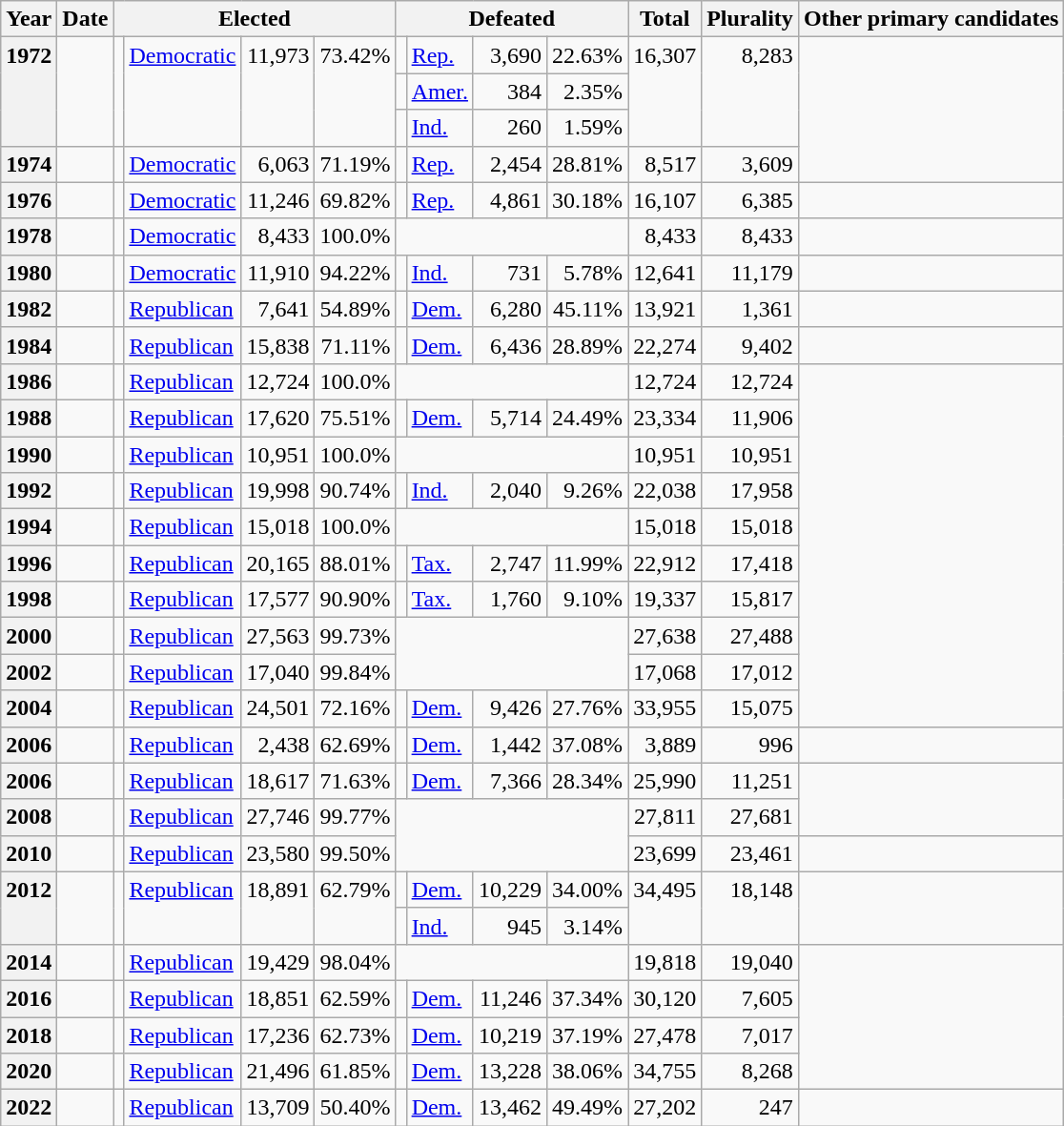<table class=wikitable>
<tr>
<th>Year</th>
<th>Date</th>
<th ! colspan="4">Elected</th>
<th ! colspan="4">Defeated</th>
<th>Total</th>
<th>Plurality</th>
<th>Other primary candidates</th>
</tr>
<tr>
<th rowspan="3" valign="top">1972</th>
<td rowspan="3" valign="top"></td>
<td rowspan="3" valign="top"></td>
<td rowspan="3" valign="top" ><a href='#'>Democratic</a></td>
<td rowspan="3" valign="top" align="right">11,973</td>
<td rowspan="3" valign="top" align="right">73.42%</td>
<td valign="top"></td>
<td valign="top" ><a href='#'>Rep.</a></td>
<td valign="top" align="right">3,690</td>
<td valign="top" align="right">22.63%</td>
<td rowspan="3" valign="top" align="right">16,307</td>
<td rowspan="3" valign="top" align="right">8,283</td>
<td rowspan="4" valign="top"></td>
</tr>
<tr>
<td valign="top"></td>
<td valign="top" ><a href='#'>Amer.</a></td>
<td valign="top" align="right">384</td>
<td valign="top" align="right">2.35%</td>
</tr>
<tr>
<td valign="top"></td>
<td valign="top" ><a href='#'>Ind.</a></td>
<td valign="top" align="right">260</td>
<td valign="top" align="right">1.59%</td>
</tr>
<tr>
<th valign="top">1974</th>
<td valign="top"></td>
<td valign="top"></td>
<td valign="top" ><a href='#'>Democratic</a></td>
<td valign="top" align="right">6,063</td>
<td valign="top" align="right">71.19%</td>
<td valign="top"></td>
<td valign="top" ><a href='#'>Rep.</a></td>
<td valign="top" align="right">2,454</td>
<td valign="top" align="right">28.81%</td>
<td valign="top" align="right">8,517</td>
<td valign="top" align="right">3,609</td>
</tr>
<tr>
<th valign="top">1976</th>
<td valign="top"></td>
<td valign="top"></td>
<td valign="top" ><a href='#'>Democratic</a></td>
<td valign="top" align="right">11,246</td>
<td valign="top" align="right">69.82%</td>
<td valign="top"></td>
<td valign="top" ><a href='#'>Rep.</a></td>
<td valign="top" align="right">4,861</td>
<td valign="top" align="right">30.18%</td>
<td valign="top" align="right">16,107</td>
<td valign="top" align="right">6,385</td>
<td valign="top"></td>
</tr>
<tr>
<th valign="top">1978</th>
<td valign="top"></td>
<td valign="top"></td>
<td valign="top" ><a href='#'>Democratic</a></td>
<td valign="top" align="right">8,433</td>
<td valign="top" align="right">100.0%</td>
<td valign="top" colspan="4"></td>
<td valign="top" align="right">8,433</td>
<td valign="top" align="right">8,433</td>
<td valign="top"></td>
</tr>
<tr>
<th valign="top">1980</th>
<td valign="top"></td>
<td valign="top"></td>
<td valign="top" ><a href='#'>Democratic</a></td>
<td valign="top" align="right">11,910</td>
<td valign="top" align="right">94.22%</td>
<td valign="top"></td>
<td valign="top" ><a href='#'>Ind.</a></td>
<td valign="top" align="right">731</td>
<td valign="top" align="right">5.78%</td>
<td valign="top" align="right">12,641</td>
<td valign="top" align="right">11,179</td>
<td valign="top"></td>
</tr>
<tr>
<th valign="top">1982</th>
<td valign="top"></td>
<td valign="top"></td>
<td valign="top" ><a href='#'>Republican</a></td>
<td valign="top" align="right">7,641</td>
<td valign="top" align="right">54.89%</td>
<td valign="top"></td>
<td valign="top" ><a href='#'>Dem.</a></td>
<td valign="top" align="right">6,280</td>
<td valign="top" align="right">45.11%</td>
<td valign="top" align="right">13,921</td>
<td valign="top" align="right">1,361</td>
<td valign="top"></td>
</tr>
<tr>
<th valign="top">1984</th>
<td valign="top"></td>
<td valign="top"></td>
<td valign="top" ><a href='#'>Republican</a></td>
<td valign="top" align="right">15,838</td>
<td valign="top" align="right">71.11%</td>
<td valign="top"></td>
<td valign="top" ><a href='#'>Dem.</a></td>
<td valign="top" align="right">6,436</td>
<td valign="top" align="right">28.89%</td>
<td valign="top" align="right">22,274</td>
<td valign="top" align="right">9,402</td>
<td valign="top"></td>
</tr>
<tr>
<th valign="top">1986</th>
<td valign="top"></td>
<td valign="top"></td>
<td valign="top" ><a href='#'>Republican</a></td>
<td valign="top" align="right">12,724</td>
<td valign="top" align="right">100.0%</td>
<td valign="top" colspan="4"></td>
<td valign="top" align="right">12,724</td>
<td valign="top" align="right">12,724</td>
<td valign="top" rowspan="10"></td>
</tr>
<tr>
<th valign="top">1988</th>
<td valign="top"></td>
<td valign="top"></td>
<td valign="top" ><a href='#'>Republican</a></td>
<td valign="top" align="right">17,620</td>
<td valign="top" align="right">75.51%</td>
<td valign="top"></td>
<td valign="top" ><a href='#'>Dem.</a></td>
<td valign="top" align="right">5,714</td>
<td valign="top" align="right">24.49%</td>
<td valign="top" align="right">23,334</td>
<td valign="top" align="right">11,906</td>
</tr>
<tr>
<th valign="top">1990</th>
<td valign="top"></td>
<td valign="top"></td>
<td valign="top" ><a href='#'>Republican</a></td>
<td valign="top" align="right">10,951</td>
<td valign="top" align="right">100.0%</td>
<td valign="top" colspan="4"></td>
<td valign="top" align="right">10,951</td>
<td valign="top" align="right">10,951</td>
</tr>
<tr>
<th valign="top">1992</th>
<td valign="top"></td>
<td valign="top"></td>
<td valign="top" ><a href='#'>Republican</a></td>
<td valign="top" align="right">19,998</td>
<td valign="top" align="right">90.74%</td>
<td valign="top"></td>
<td valign="top" ><a href='#'>Ind.</a></td>
<td valign="top" align="right">2,040</td>
<td valign="top" align="right">9.26%</td>
<td valign="top" align="right">22,038</td>
<td valign="top" align="right">17,958</td>
</tr>
<tr>
<th valign="top">1994</th>
<td valign="top"></td>
<td valign="top"></td>
<td valign="top" ><a href='#'>Republican</a></td>
<td valign="top" align="right">15,018</td>
<td valign="top" align="right">100.0%</td>
<td valign="top" colspan="4"></td>
<td valign="top" align="right">15,018</td>
<td valign="top" align="right">15,018</td>
</tr>
<tr>
<th valign="top">1996</th>
<td valign="top"></td>
<td valign="top"></td>
<td valign="top" ><a href='#'>Republican</a></td>
<td valign="top" align="right">20,165</td>
<td valign="top" align="right">88.01%</td>
<td valign="top"></td>
<td valign="top" ><a href='#'>Tax.</a></td>
<td valign="top" align="right">2,747</td>
<td valign="top" align="right">11.99%</td>
<td valign="top" align="right">22,912</td>
<td valign="top" align="right">17,418</td>
</tr>
<tr>
<th valign="top">1998</th>
<td valign="top"></td>
<td valign="top"></td>
<td valign="top" ><a href='#'>Republican</a></td>
<td valign="top" align="right">17,577</td>
<td valign="top" align="right">90.90%</td>
<td valign="top"></td>
<td valign="top" ><a href='#'>Tax.</a></td>
<td valign="top" align="right">1,760</td>
<td valign="top" align="right">9.10%</td>
<td valign="top" align="right">19,337</td>
<td valign="top" align="right">15,817</td>
</tr>
<tr>
<th valign="top">2000</th>
<td valign="top"></td>
<td valign="top"></td>
<td valign="top" ><a href='#'>Republican</a></td>
<td valign="top" align="right">27,563</td>
<td valign="top" align="right">99.73%</td>
<td valign="top" colspan="4" rowspan="2"></td>
<td valign="top" align="right">27,638</td>
<td valign="top" align="right">27,488</td>
</tr>
<tr>
<th valign="top">2002</th>
<td valign="top"></td>
<td valign="top"></td>
<td valign="top" ><a href='#'>Republican</a></td>
<td valign="top" align="right">17,040</td>
<td valign="top" align="right">99.84%</td>
<td valign="top" align="right">17,068</td>
<td valign="top" align="right">17,012</td>
</tr>
<tr>
<th valign="top">2004</th>
<td valign="top"></td>
<td valign="top"></td>
<td valign="top" ><a href='#'>Republican</a></td>
<td valign="top" align="right">24,501</td>
<td valign="top" align="right">72.16%</td>
<td valign="top"></td>
<td valign="top" ><a href='#'>Dem.</a></td>
<td valign="top" align="right">9,426</td>
<td valign="top" align="right">27.76%</td>
<td valign="top" align="right">33,955</td>
<td valign="top" align="right">15,075</td>
</tr>
<tr>
<th valign="top">2006<br></th>
<td valign="top"></td>
<td valign="top"></td>
<td valign="top" ><a href='#'>Republican</a></td>
<td valign="top" align="right">2,438</td>
<td valign="top" align="right">62.69%</td>
<td valign="top"></td>
<td valign="top" ><a href='#'>Dem.</a></td>
<td valign="top" align="right">1,442</td>
<td valign="top" align="right">37.08%</td>
<td valign="top" align="right">3,889</td>
<td valign="top" align="right">996</td>
<td valign="top"></td>
</tr>
<tr>
<th valign="top">2006</th>
<td valign="top"></td>
<td valign="top"></td>
<td valign="top" ><a href='#'>Republican</a></td>
<td valign="top" align="right">18,617</td>
<td valign="top" align="right">71.63%</td>
<td valign="top"></td>
<td valign="top" ><a href='#'>Dem.</a></td>
<td valign="top" align="right">7,366</td>
<td valign="top" align="right">28.34%</td>
<td valign="top" align="right">25,990</td>
<td valign="top" align="right">11,251</td>
<td valign="top" rowspan="2"></td>
</tr>
<tr>
<th valign="top">2008</th>
<td valign="top"></td>
<td valign="top"></td>
<td valign="top" ><a href='#'>Republican</a></td>
<td valign="top" align="right">27,746</td>
<td valign="top" align="right">99.77%</td>
<td valign="top" colspan="4" rowspan="2"></td>
<td valign="top" align="right">27,811</td>
<td valign="top" align="right">27,681</td>
</tr>
<tr>
<th valign="top">2010</th>
<td valign="top"></td>
<td valign="top"></td>
<td valign="top" ><a href='#'>Republican</a></td>
<td valign="top" align="right">23,580</td>
<td valign="top" align="right">99.50%</td>
<td valign="top" align="right">23,699</td>
<td valign="top" align="right">23,461</td>
<td valign="top"></td>
</tr>
<tr>
<th rowspan="2" valign="top">2012</th>
<td rowspan="2" valign="top"></td>
<td rowspan="2" valign="top"></td>
<td rowspan="2" valign="top" ><a href='#'>Republican</a></td>
<td rowspan="2" valign="top" align="right">18,891</td>
<td rowspan="2" valign="top" align="right">62.79%</td>
<td valign="top"></td>
<td valign="top" ><a href='#'>Dem.</a></td>
<td valign="top" align="right">10,229</td>
<td valign="top" align="right">34.00%</td>
<td rowspan="2" valign="top" align="right">34,495</td>
<td rowspan="2" valign="top" align="right">18,148</td>
<td rowspan="2" valign="top"></td>
</tr>
<tr>
<td valign="top"></td>
<td valign="top" ><a href='#'>Ind.</a></td>
<td valign="top" align="right">945</td>
<td valign="top" align="right">3.14%</td>
</tr>
<tr>
<th valign="top">2014</th>
<td valign="top"></td>
<td valign="top"></td>
<td valign="top" ><a href='#'>Republican</a></td>
<td valign="top" align="right">19,429</td>
<td valign="top" align="right">98.04%</td>
<td valign="top" colspan="4"></td>
<td valign="top" align="right">19,818</td>
<td valign="top" align="right">19,040</td>
<td valign="top" rowspan="4"></td>
</tr>
<tr>
<th valign="top">2016</th>
<td valign="top"></td>
<td valign="top"></td>
<td valign="top" ><a href='#'>Republican</a></td>
<td valign="top" align="right">18,851</td>
<td valign="top" align="right">62.59%</td>
<td valign="top"></td>
<td valign="top" ><a href='#'>Dem.</a></td>
<td valign="top" align="right">11,246</td>
<td valign="top" align="right">37.34%</td>
<td valign="top" align="right">30,120</td>
<td valign="top" align="right">7,605</td>
</tr>
<tr>
<th valign="top">2018</th>
<td valign="top"></td>
<td valign="top"></td>
<td valign="top" ><a href='#'>Republican</a></td>
<td valign="top" align="right">17,236</td>
<td valign="top" align="right">62.73%</td>
<td valign="top"></td>
<td valign="top" ><a href='#'>Dem.</a></td>
<td valign="top" align="right">10,219</td>
<td valign="top" align="right">37.19%</td>
<td valign="top" align="right">27,478</td>
<td valign="top" align="right">7,017</td>
</tr>
<tr>
<th valign="top">2020</th>
<td valign="top"></td>
<td valign="top"></td>
<td valign="top" ><a href='#'>Republican</a></td>
<td valign="top" align="right">21,496</td>
<td valign="top" align="right">61.85%</td>
<td valign="top"></td>
<td valign="top" ><a href='#'>Dem.</a></td>
<td valign="top" align="right">13,228</td>
<td valign="top" align="right">38.06%</td>
<td valign="top" align="right">34,755</td>
<td valign="top" align="right">8,268</td>
</tr>
<tr>
<th valign="top">2022</th>
<td valign="top"></td>
<td valign="top"></td>
<td valign="top" ><a href='#'>Republican</a></td>
<td valign="top" align="right">13,709</td>
<td valign="top" align="right">50.40%</td>
<td valign="top"></td>
<td valign="top" ><a href='#'>Dem.</a></td>
<td valign="top" align="right">13,462</td>
<td valign="top" align="right">49.49%</td>
<td valign="top" align="right">27,202</td>
<td valign="top" align="right">247</td>
<td valign="top"></td>
</tr>
</table>
